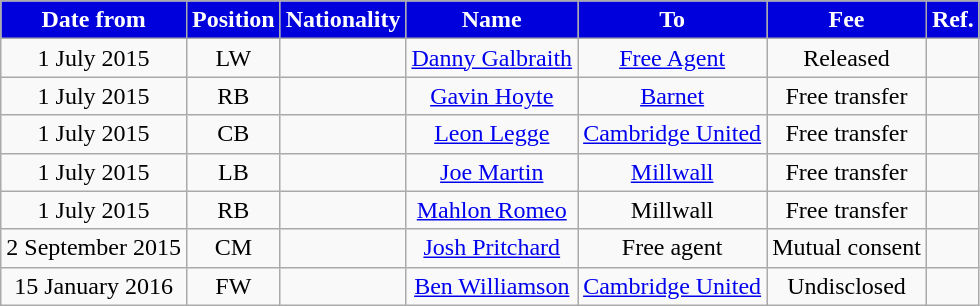<table class="wikitable" style="text-align:center;">
<tr>
<th style="background:#0000DD; color:#FFFFFF;">Date from</th>
<th style="background:#0000DD; color:#FFFFFF;">Position</th>
<th style="background:#0000DD; color:#FFFFFF;">Nationality</th>
<th style="background:#0000DD; color:#FFFFFF;">Name</th>
<th style="background:#0000DD; color:#FFFFFF;">To</th>
<th style="background:#0000DD; color:#FFFFFF;">Fee</th>
<th style="background:#0000DD; color:#FFFFFF;">Ref.</th>
</tr>
<tr>
<td>1 July 2015</td>
<td>LW</td>
<td></td>
<td><a href='#'>Danny Galbraith</a></td>
<td><a href='#'>Free Agent</a></td>
<td>Released</td>
<td></td>
</tr>
<tr>
<td>1 July 2015</td>
<td>RB</td>
<td></td>
<td><a href='#'>Gavin Hoyte</a></td>
<td><a href='#'>Barnet</a></td>
<td>Free transfer</td>
<td></td>
</tr>
<tr>
<td>1 July 2015</td>
<td>CB</td>
<td></td>
<td><a href='#'>Leon Legge</a></td>
<td><a href='#'>Cambridge United</a></td>
<td>Free transfer</td>
<td></td>
</tr>
<tr>
<td>1 July 2015</td>
<td>LB</td>
<td></td>
<td><a href='#'>Joe Martin</a></td>
<td><a href='#'>Millwall</a></td>
<td>Free transfer</td>
<td></td>
</tr>
<tr>
<td>1 July 2015</td>
<td>RB</td>
<td></td>
<td><a href='#'>Mahlon Romeo</a></td>
<td>Millwall</td>
<td>Free transfer</td>
<td></td>
</tr>
<tr>
<td>2 September 2015</td>
<td>CM</td>
<td></td>
<td><a href='#'>Josh Pritchard</a></td>
<td>Free agent</td>
<td>Mutual consent</td>
<td></td>
</tr>
<tr>
<td>15 January 2016</td>
<td>FW</td>
<td></td>
<td><a href='#'>Ben Williamson</a></td>
<td><a href='#'>Cambridge United</a></td>
<td>Undisclosed</td>
<td></td>
</tr>
</table>
